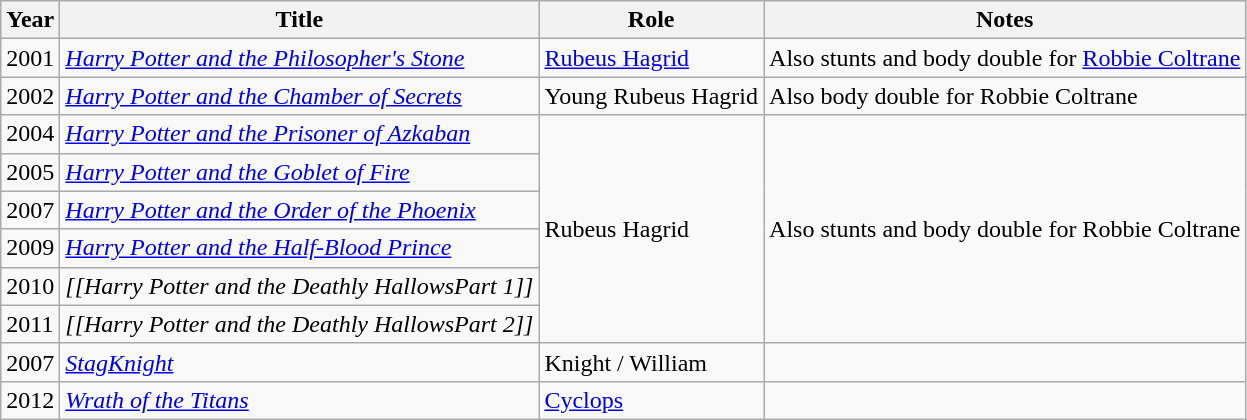<table class="wikitable">
<tr>
<th>Year</th>
<th>Title</th>
<th>Role</th>
<th>Notes</th>
</tr>
<tr>
<td>2001</td>
<td><em><a href='#'>Harry Potter and the Philosopher's Stone</a></em></td>
<td><a href='#'>Rubeus Hagrid</a></td>
<td>Also stunts and body double for <a href='#'>Robbie Coltrane</a></td>
</tr>
<tr>
<td>2002</td>
<td><em><a href='#'>Harry Potter and the Chamber of Secrets</a></em></td>
<td>Young Rubeus Hagrid</td>
<td>Also body double for Robbie Coltrane</td>
</tr>
<tr>
<td>2004</td>
<td><em><a href='#'>Harry Potter and the Prisoner of Azkaban</a></em></td>
<td rowspan="6">Rubeus Hagrid</td>
<td rowspan="6">Also stunts and body double for Robbie Coltrane</td>
</tr>
<tr>
<td>2005</td>
<td><em><a href='#'>Harry Potter and the Goblet of Fire</a></em></td>
</tr>
<tr>
<td>2007</td>
<td><em><a href='#'>Harry Potter and the Order of the Phoenix</a></em></td>
</tr>
<tr>
<td>2009</td>
<td><em><a href='#'>Harry Potter and the Half-Blood Prince</a></em></td>
</tr>
<tr>
<td>2010</td>
<td><em>[[Harry Potter and the Deathly HallowsPart 1]]</em></td>
</tr>
<tr>
<td>2011</td>
<td><em>[[Harry Potter and the Deathly HallowsPart 2]]</em></td>
</tr>
<tr>
<td>2007</td>
<td><em><a href='#'>StagKnight</a></em></td>
<td>Knight / William</td>
<td></td>
</tr>
<tr>
<td>2012</td>
<td><em><a href='#'>Wrath of the Titans</a></em></td>
<td><a href='#'>Cyclops</a></td>
<td></td>
</tr>
</table>
